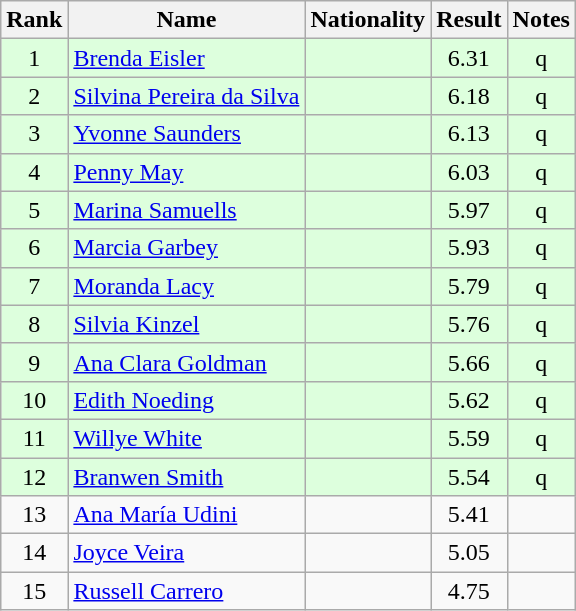<table class="wikitable sortable" style="text-align:center">
<tr>
<th>Rank</th>
<th>Name</th>
<th>Nationality</th>
<th>Result</th>
<th>Notes</th>
</tr>
<tr bgcolor=ddffdd>
<td>1</td>
<td align=left><a href='#'>Brenda Eisler</a></td>
<td align=left></td>
<td>6.31</td>
<td>q</td>
</tr>
<tr bgcolor=ddffdd>
<td>2</td>
<td align=left><a href='#'>Silvina Pereira da Silva</a></td>
<td align=left></td>
<td>6.18</td>
<td>q</td>
</tr>
<tr bgcolor=ddffdd>
<td>3</td>
<td align=left><a href='#'>Yvonne Saunders</a></td>
<td align=left></td>
<td>6.13</td>
<td>q</td>
</tr>
<tr bgcolor=ddffdd>
<td>4</td>
<td align=left><a href='#'>Penny May</a></td>
<td align=left></td>
<td>6.03</td>
<td>q</td>
</tr>
<tr bgcolor=ddffdd>
<td>5</td>
<td align=left><a href='#'>Marina Samuells</a></td>
<td align=left></td>
<td>5.97</td>
<td>q</td>
</tr>
<tr bgcolor=ddffdd>
<td>6</td>
<td align=left><a href='#'>Marcia Garbey</a></td>
<td align=left></td>
<td>5.93</td>
<td>q</td>
</tr>
<tr bgcolor=ddffdd>
<td>7</td>
<td align=left><a href='#'>Moranda Lacy</a></td>
<td align=left></td>
<td>5.79</td>
<td>q</td>
</tr>
<tr bgcolor=ddffdd>
<td>8</td>
<td align=left><a href='#'>Silvia Kinzel</a></td>
<td align=left></td>
<td>5.76</td>
<td>q</td>
</tr>
<tr bgcolor=ddffdd>
<td>9</td>
<td align=left><a href='#'>Ana Clara Goldman</a></td>
<td align=left></td>
<td>5.66</td>
<td>q</td>
</tr>
<tr bgcolor=ddffdd>
<td>10</td>
<td align=left><a href='#'>Edith Noeding</a></td>
<td align=left></td>
<td>5.62</td>
<td>q</td>
</tr>
<tr bgcolor=ddffdd>
<td>11</td>
<td align=left><a href='#'>Willye White</a></td>
<td align=left></td>
<td>5.59</td>
<td>q</td>
</tr>
<tr bgcolor=ddffdd>
<td>12</td>
<td align=left><a href='#'>Branwen Smith</a></td>
<td align=left></td>
<td>5.54</td>
<td>q</td>
</tr>
<tr>
<td>13</td>
<td align=left><a href='#'>Ana María Udini</a></td>
<td align=left></td>
<td>5.41</td>
<td></td>
</tr>
<tr>
<td>14</td>
<td align=left><a href='#'>Joyce Veira</a></td>
<td align=left></td>
<td>5.05</td>
<td></td>
</tr>
<tr>
<td>15</td>
<td align=left><a href='#'>Russell Carrero</a></td>
<td align=left></td>
<td>4.75</td>
<td></td>
</tr>
</table>
